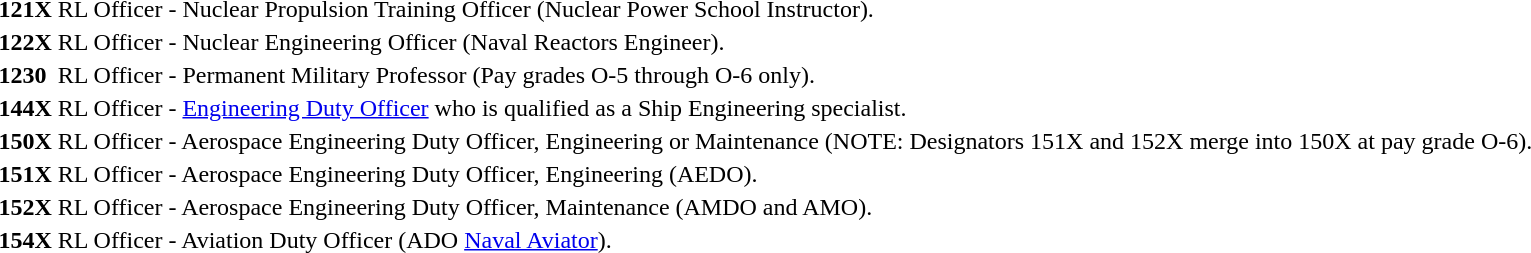<table>
<tr>
<td><strong>121X</strong></td>
<td>RL Officer - Nuclear Propulsion Training Officer (Nuclear Power School Instructor).</td>
</tr>
<tr>
<td><strong>122X</strong></td>
<td>RL Officer - Nuclear Engineering Officer (Naval Reactors Engineer).</td>
</tr>
<tr>
<td><strong>1230</strong></td>
<td>RL Officer - Permanent Military Professor (Pay grades O-5 through O-6 only).</td>
</tr>
<tr>
<td><strong>144X</strong></td>
<td>RL Officer - <a href='#'>Engineering Duty Officer</a> who is qualified as a Ship Engineering specialist.</td>
</tr>
<tr>
<td><strong>150X</strong></td>
<td>RL Officer - Aerospace Engineering Duty Officer, Engineering or Maintenance (NOTE: Designators 151X and 152X merge into 150X at pay grade O-6).</td>
</tr>
<tr>
<td><strong>151X</strong></td>
<td>RL Officer - Aerospace Engineering Duty Officer, Engineering (AEDO).</td>
</tr>
<tr>
<td><strong>152X</strong></td>
<td>RL Officer - Aerospace Engineering Duty Officer, Maintenance (AMDO and AMO).</td>
</tr>
<tr>
<td><strong>154X</strong></td>
<td>RL Officer - Aviation Duty Officer (ADO <a href='#'>Naval Aviator</a>).</td>
</tr>
</table>
